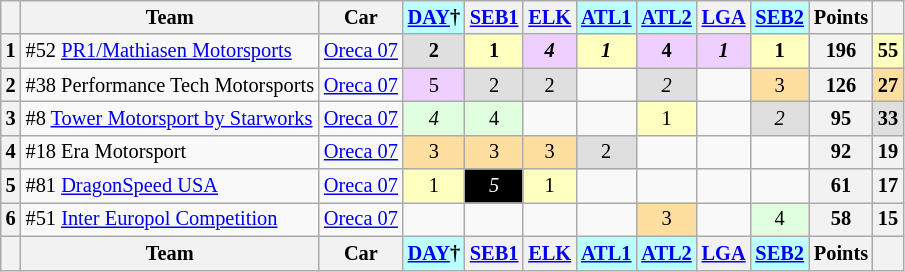<table class="wikitable" style="font-size:85%; text-align:center">
<tr style="background:#f9f9f9; vertical-align:top;">
<th valign=middle></th>
<th valign=middle>Team</th>
<th valign=middle>Car</th>
<th style="background:#bbffff;"><a href='#'>DAY</a>†</th>
<th><a href='#'>SEB1</a></th>
<th><a href='#'>ELK</a></th>
<th style="background:#bbffff;"><a href='#'>ATL1</a></th>
<th style="background:#bbffff;"><a href='#'>ATL2</a></th>
<th><a href='#'>LGA</a></th>
<th style="background:#bbffff;"><a href='#'>SEB2</a></th>
<th valign=middle>Points</th>
<th valign=middle></th>
</tr>
<tr>
<th>1</th>
<td align=left>#52 <a href='#'>PR1/Mathiasen Motorsports</a></td>
<td align=left><a href='#'>Oreca 07</a></td>
<td style="background:#dfdfdf;"><strong>2</strong></td>
<td style="background:#ffffbf;"><strong>1</strong></td>
<td style="background:#efcfff;"><strong><em>4</em></strong></td>
<td style="background:#ffffbf;"><strong><em>1</em></strong></td>
<td style="background:#efcfff;"><strong>4</strong></td>
<td style="background:#efcfff;"><strong><em>1</em></strong></td>
<td style="background:#ffffbf;"><strong>1</strong></td>
<th>196</th>
<th style="background:#ffffbf;">55</th>
</tr>
<tr>
<th>2</th>
<td align=left>#38 Performance Tech Motorsports</td>
<td align=left><a href='#'>Oreca 07</a></td>
<td style="background:#efcfff;">5</td>
<td style="background:#dfdfdf;">2</td>
<td style="background:#dfdfdf;">2</td>
<td></td>
<td style="background:#dfdfdf;"><em>2</em></td>
<td></td>
<td style="background:#ffdf9f;">3</td>
<th>126</th>
<th style="background:#ffdf9f;">27</th>
</tr>
<tr>
<th>3</th>
<td align=left>#8 <a href='#'>Tower Motorsport by Starworks</a></td>
<td align=left><a href='#'>Oreca 07</a></td>
<td style="background:#dfffdf;"><em>4</em></td>
<td style="background:#dfffdf;">4</td>
<td></td>
<td></td>
<td style="background:#ffffbf;">1</td>
<td></td>
<td style="background:#dfdfdf;"><em>2</em></td>
<th>95</th>
<th style="background:#dfdfdf;">33</th>
</tr>
<tr>
<th>4</th>
<td align=left>#18 Era Motorsport</td>
<td align=left><a href='#'>Oreca 07</a></td>
<td style="background:#ffdf9f;">3</td>
<td style="background:#ffdf9f;">3</td>
<td style="background:#ffdf9f;">3</td>
<td style="background:#dfdfdf;">2</td>
<td></td>
<td></td>
<td></td>
<th>92</th>
<th>19</th>
</tr>
<tr>
<th>5</th>
<td align=left>#81 <a href='#'>DragonSpeed USA</a></td>
<td align=left><a href='#'>Oreca 07</a></td>
<td style="background:#ffffbf;">1</td>
<td style="background:#000000; color:#ffffff;"><em>5</em></td>
<td style="background:#ffffbf;">1</td>
<td></td>
<td></td>
<td></td>
<td></td>
<th>61</th>
<th>17</th>
</tr>
<tr>
<th>6</th>
<td align=left>#51 <a href='#'>Inter Europol Competition</a></td>
<td align=left><a href='#'>Oreca 07</a></td>
<td></td>
<td></td>
<td></td>
<td></td>
<td style="background:#ffdf9f;">3</td>
<td></td>
<td style="background:#dfffdf;">4</td>
<th>58</th>
<th>15</th>
</tr>
<tr valign="top">
<th valign=middle></th>
<th valign=middle>Team</th>
<th valign=middle>Car</th>
<th style="background:#bbffff;"><a href='#'>DAY</a>†</th>
<th><a href='#'>SEB1</a></th>
<th><a href='#'>ELK</a></th>
<th style="background:#bbffff;"><a href='#'>ATL1</a></th>
<th style="background:#bbffff;"><a href='#'>ATL2</a></th>
<th><a href='#'>LGA</a></th>
<th style="background:#bbffff;"><a href='#'>SEB2</a></th>
<th valign=middle>Points</th>
<th valign=middle></th>
</tr>
</table>
